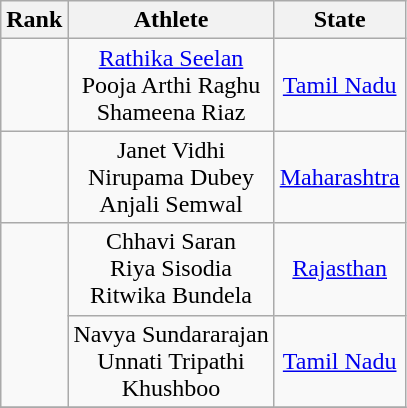<table class="wikitable sortable" style="text-align:center">
<tr>
<th>Rank</th>
<th>Athlete</th>
<th>State</th>
</tr>
<tr>
<td></td>
<td><a href='#'>Rathika Seelan</a><br>Pooja Arthi Raghu<br>Shameena Riaz</td>
<td> <a href='#'>Tamil Nadu</a></td>
</tr>
<tr>
<td></td>
<td>Janet Vidhi<br>Nirupama Dubey<br>Anjali Semwal</td>
<td> <a href='#'>Maharashtra</a></td>
</tr>
<tr>
<td rowspan=2></td>
<td>Chhavi Saran<br>Riya Sisodia<br>Ritwika Bundela</td>
<td> <a href='#'>Rajasthan</a></td>
</tr>
<tr>
<td>Navya Sundararajan<br>Unnati Tripathi<br>Khushboo</td>
<td> <a href='#'>Tamil Nadu</a></td>
</tr>
<tr>
</tr>
</table>
